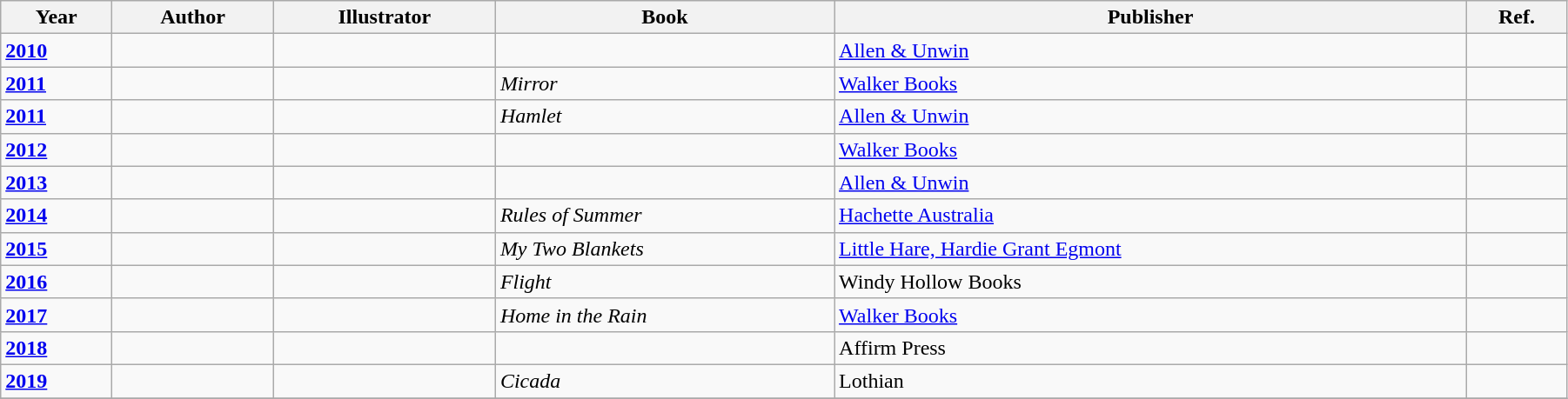<table class="wikitable sortable mw-collapsible" width="95%">
<tr>
<th>Year</th>
<th>Author</th>
<th>Illustrator</th>
<th>Book</th>
<th>Publisher</th>
<th>Ref.</th>
</tr>
<tr>
<td><a href='#'><strong>2010</strong></a></td>
<td></td>
<td></td>
<td></td>
<td><a href='#'>Allen & Unwin</a></td>
<td></td>
</tr>
<tr>
<td><a href='#'><strong>2011</strong></a></td>
<td></td>
<td></td>
<td><em>Mirror</em></td>
<td><a href='#'>Walker Books</a></td>
<td></td>
</tr>
<tr>
<td><a href='#'><strong>2011</strong></a></td>
<td></td>
<td></td>
<td><em>Hamlet</em></td>
<td><a href='#'>Allen & Unwin</a></td>
<td></td>
</tr>
<tr>
<td><a href='#'><strong>2012</strong></a></td>
<td></td>
<td></td>
<td></td>
<td><a href='#'>Walker Books</a></td>
<td></td>
</tr>
<tr>
<td><a href='#'><strong>2013</strong></a></td>
<td></td>
<td></td>
<td></td>
<td><a href='#'>Allen & Unwin</a></td>
<td></td>
</tr>
<tr>
<td><a href='#'><strong>2014</strong></a></td>
<td></td>
<td></td>
<td><em>Rules of Summer</em></td>
<td><a href='#'>Hachette Australia</a></td>
<td></td>
</tr>
<tr>
<td><a href='#'><strong>2015</strong></a></td>
<td></td>
<td></td>
<td><em>My Two Blankets</em></td>
<td><a href='#'>Little Hare, Hardie Grant Egmont</a></td>
<td></td>
</tr>
<tr>
<td><a href='#'><strong>2016</strong></a></td>
<td></td>
<td></td>
<td><em>Flight</em></td>
<td>Windy Hollow Books</td>
<td></td>
</tr>
<tr>
<td><a href='#'><strong>2017</strong></a></td>
<td></td>
<td></td>
<td><em>Home in the Rain</em></td>
<td><a href='#'>Walker Books</a></td>
<td></td>
</tr>
<tr>
<td><a href='#'><strong>2018</strong></a></td>
<td></td>
<td></td>
<td><em></em></td>
<td>Affirm Press</td>
<td></td>
</tr>
<tr>
<td><a href='#'><strong>2019</strong></a></td>
<td></td>
<td></td>
<td><em>Cicada</em></td>
<td>Lothian</td>
<td></td>
</tr>
<tr>
</tr>
</table>
